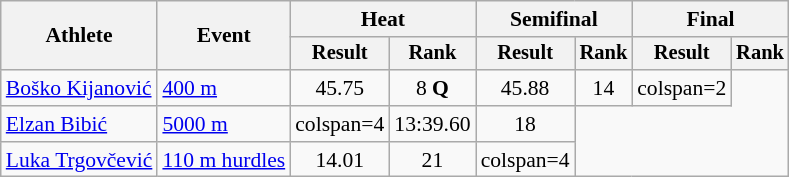<table class="wikitable" style="font-size:90%">
<tr>
<th rowspan="2">Athlete</th>
<th rowspan="2">Event</th>
<th colspan="2">Heat</th>
<th colspan="2">Semifinal</th>
<th colspan="2">Final</th>
</tr>
<tr style="font-size:95%">
<th>Result</th>
<th>Rank</th>
<th>Result</th>
<th>Rank</th>
<th>Result</th>
<th>Rank</th>
</tr>
<tr align=center>
<td align=left><a href='#'>Boško Kijanović</a></td>
<td align=left><a href='#'>400 m</a></td>
<td>45.75</td>
<td>8 <strong>Q</strong></td>
<td>45.88</td>
<td>14</td>
<td>colspan=2 </td>
</tr>
<tr align=center>
<td align=left><a href='#'>Elzan Bibić</a></td>
<td align=left><a href='#'>5000 m</a></td>
<td>colspan=4 </td>
<td>13:39.60</td>
<td>18</td>
</tr>
<tr align=center>
<td align=left><a href='#'>Luka Trgovčević</a></td>
<td align=left><a href='#'>110 m hurdles</a></td>
<td>14.01</td>
<td>21</td>
<td>colspan=4 </td>
</tr>
</table>
